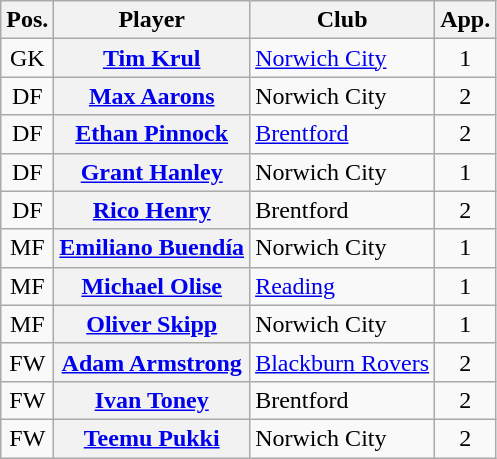<table class="wikitable plainrowheaders" style="text-align: left">
<tr>
<th scope="col">Pos.</th>
<th scope="col">Player</th>
<th scope="col">Club</th>
<th scope="col">App.</th>
</tr>
<tr>
<td style="text-align:center">GK</td>
<th scope="row"><a href='#'>Tim Krul</a></th>
<td><a href='#'>Norwich City</a></td>
<td style="text-align:center">1</td>
</tr>
<tr>
<td style="text-align:center">DF</td>
<th scope="row"><a href='#'>Max Aarons</a> </th>
<td>Norwich City</td>
<td style="text-align:center">2</td>
</tr>
<tr>
<td style="text-align:center">DF</td>
<th scope="row"><a href='#'>Ethan Pinnock</a></th>
<td><a href='#'>Brentford</a></td>
<td style="text-align:center">2</td>
</tr>
<tr>
<td style="text-align:center">DF</td>
<th scope="row"><a href='#'>Grant Hanley</a></th>
<td>Norwich City</td>
<td style="text-align:center">1</td>
</tr>
<tr>
<td style="text-align:center">DF</td>
<th scope="row"><a href='#'>Rico Henry</a></th>
<td>Brentford</td>
<td style="text-align:center">2</td>
</tr>
<tr>
<td style="text-align:center">MF</td>
<th scope="row"><a href='#'>Emiliano Buendía</a></th>
<td>Norwich City</td>
<td style="text-align:center">1</td>
</tr>
<tr>
<td style="text-align:center">MF</td>
<th scope="row"><a href='#'>Michael Olise</a></th>
<td><a href='#'>Reading</a></td>
<td style="text-align:center">1</td>
</tr>
<tr>
<td style="text-align:center">MF</td>
<th scope="row"><a href='#'>Oliver Skipp</a></th>
<td>Norwich City</td>
<td style="text-align:center">1</td>
</tr>
<tr>
<td style="text-align:center">FW</td>
<th scope="row"><a href='#'>Adam Armstrong</a></th>
<td><a href='#'>Blackburn Rovers</a></td>
<td style="text-align:center">2</td>
</tr>
<tr>
<td style="text-align:center">FW</td>
<th scope="row"><a href='#'>Ivan Toney</a></th>
<td>Brentford</td>
<td style="text-align:center">2</td>
</tr>
<tr>
<td style="text-align:center">FW</td>
<th scope="row"><a href='#'>Teemu Pukki</a> </th>
<td>Norwich City</td>
<td style="text-align:center">2</td>
</tr>
</table>
